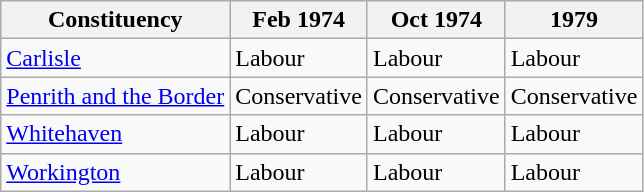<table class="wikitable">
<tr>
<th>Constituency</th>
<th>Feb 1974</th>
<th>Oct 1974</th>
<th>1979</th>
</tr>
<tr>
<td><a href='#'>Carlisle</a></td>
<td bgcolor=>Labour</td>
<td bgcolor=>Labour</td>
<td bgcolor=>Labour</td>
</tr>
<tr>
<td><a href='#'>Penrith and the Border</a></td>
<td bgcolor=>Conservative</td>
<td bgcolor=>Conservative</td>
<td bgcolor=>Conservative</td>
</tr>
<tr>
<td><a href='#'>Whitehaven</a></td>
<td bgcolor=>Labour</td>
<td bgcolor=>Labour</td>
<td bgcolor=>Labour</td>
</tr>
<tr>
<td><a href='#'>Workington</a></td>
<td bgcolor=>Labour</td>
<td bgcolor=>Labour</td>
<td bgcolor=>Labour</td>
</tr>
</table>
